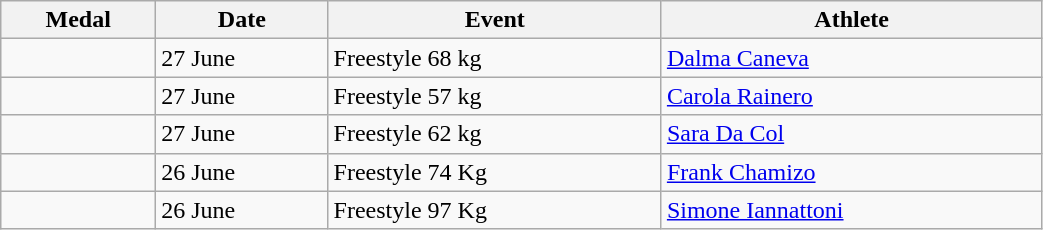<table class="wikitable sortable" width=55% style="font-size:100%; text-align:left;">
<tr>
<th>Medal</th>
<th>Date</th>
<th>Event</th>
<th>Athlete</th>
</tr>
<tr>
<td></td>
<td>27 June</td>
<td>Freestyle 68 kg</td>
<td><a href='#'>Dalma Caneva</a></td>
</tr>
<tr>
<td></td>
<td>27 June</td>
<td>Freestyle 57 kg</td>
<td><a href='#'>Carola Rainero</a></td>
</tr>
<tr>
<td></td>
<td>27 June</td>
<td>Freestyle 62 kg</td>
<td><a href='#'>Sara Da Col</a></td>
</tr>
<tr>
<td></td>
<td>26 June</td>
<td>Freestyle 74 Kg</td>
<td><a href='#'>Frank Chamizo</a></td>
</tr>
<tr>
<td></td>
<td>26 June</td>
<td>Freestyle 97 Kg</td>
<td><a href='#'>Simone Iannattoni</a></td>
</tr>
</table>
